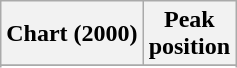<table class="wikitable sortable plainrowheaders">
<tr>
<th scope="col">Chart (2000)</th>
<th scope="col">Peak<br>position</th>
</tr>
<tr>
</tr>
<tr>
</tr>
</table>
